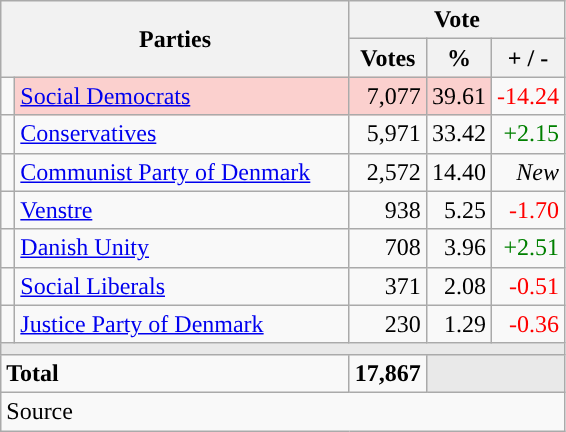<table class="wikitable" style="text-align:right;">
<tr>
<th style="text-align:centre;" rowspan="2" colspan="2" width="225">Parties</th>
<th colspan="3">Vote</th>
</tr>
<tr>
<th width="15">Votes</th>
<th width="15">%</th>
<th width="15">+ / -</th>
</tr>
<tr>
<td width="2" style="color:inherit;background:"></td>
<td bgcolor=#fbd0ce  align="left"><a href='#'>Social Democrats</a></td>
<td bgcolor=#fbd0ce>7,077</td>
<td bgcolor=#fbd0ce>39.61</td>
<td style=color:red;>-14.24</td>
</tr>
<tr>
<td width="2" style="color:inherit;background:"></td>
<td align="left"><a href='#'>Conservatives</a></td>
<td>5,971</td>
<td>33.42</td>
<td style=color:green;>+2.15</td>
</tr>
<tr>
<td width="2" style="color:inherit;background:"></td>
<td align="left"><a href='#'>Communist Party of Denmark</a></td>
<td>2,572</td>
<td>14.40</td>
<td><em>New</em></td>
</tr>
<tr>
<td width="2" style="color:inherit;background:"></td>
<td align="left"><a href='#'>Venstre</a></td>
<td>938</td>
<td>5.25</td>
<td style=color:red;>-1.70</td>
</tr>
<tr>
<td width="2" style="color:inherit;background:"></td>
<td align="left"><a href='#'>Danish Unity</a></td>
<td>708</td>
<td>3.96</td>
<td style=color:green;>+2.51</td>
</tr>
<tr>
<td width="2" style="color:inherit;background:"></td>
<td align="left"><a href='#'>Social Liberals</a></td>
<td>371</td>
<td>2.08</td>
<td style=color:red;>-0.51</td>
</tr>
<tr>
<td width="2" style="color:inherit;background:"></td>
<td align="left"><a href='#'>Justice Party of Denmark</a></td>
<td>230</td>
<td>1.29</td>
<td style=color:red;>-0.36</td>
</tr>
<tr>
<td colspan="7" bgcolor="#E9E9E9"></td>
</tr>
<tr>
<td align="left" colspan="2"><strong>Total</strong></td>
<td><strong>17,867</strong></td>
<td bgcolor="#E9E9E9" colspan="2"></td>
</tr>
<tr>
<td align="left" colspan="6">Source</td>
</tr>
</table>
